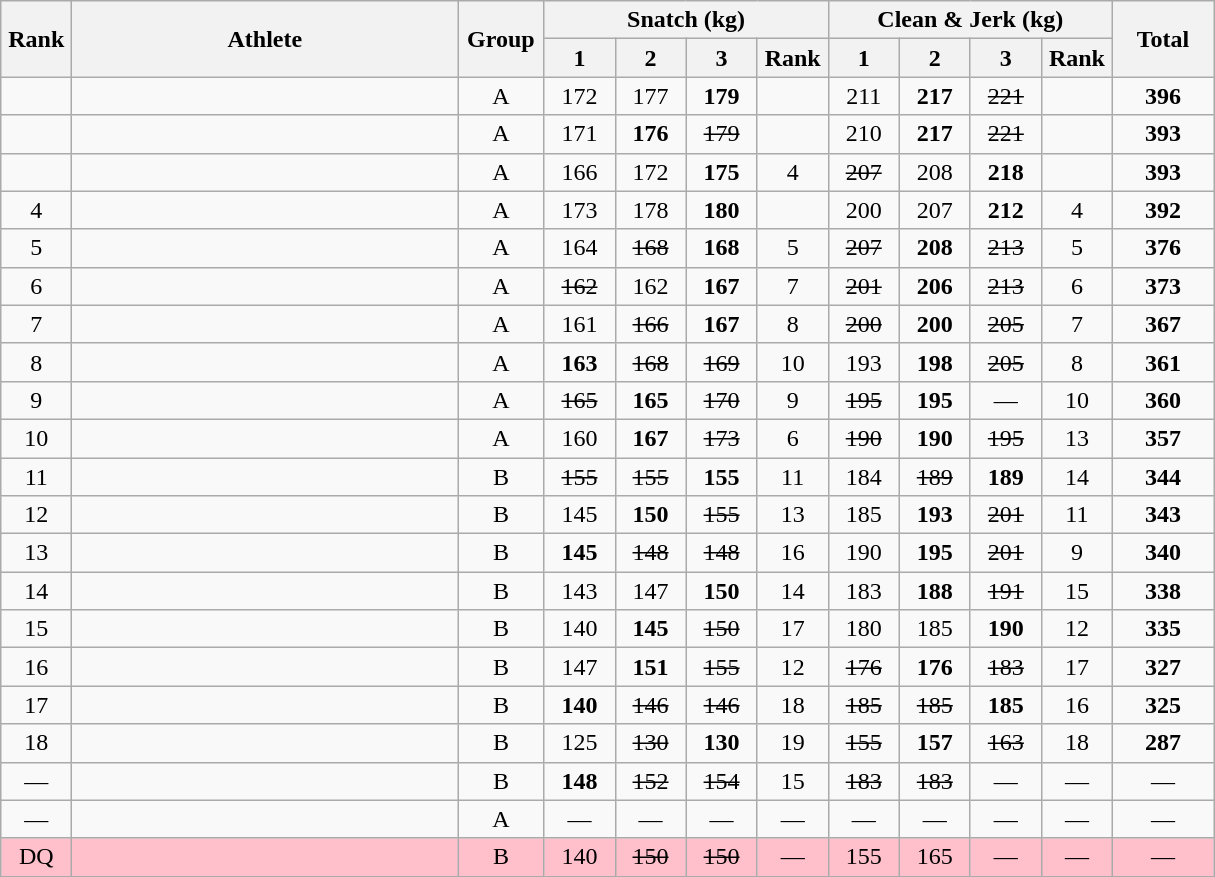<table class = "wikitable" style="text-align:center;">
<tr>
<th rowspan=2 width=40>Rank</th>
<th rowspan=2 width=250>Athlete</th>
<th rowspan=2 width=50>Group</th>
<th colspan=4>Snatch (kg)</th>
<th colspan=4>Clean & Jerk (kg)</th>
<th rowspan=2 width=60>Total</th>
</tr>
<tr>
<th width=40>1</th>
<th width=40>2</th>
<th width=40>3</th>
<th width=40>Rank</th>
<th width=40>1</th>
<th width=40>2</th>
<th width=40>3</th>
<th width=40>Rank</th>
</tr>
<tr>
<td></td>
<td align=left></td>
<td>A</td>
<td>172</td>
<td>177</td>
<td><strong>179</strong></td>
<td></td>
<td>211</td>
<td><strong>217</strong></td>
<td><s>221 </s></td>
<td></td>
<td><strong>396</strong></td>
</tr>
<tr>
<td></td>
<td align=left></td>
<td>A</td>
<td>171</td>
<td><strong>176</strong></td>
<td><s>179 </s></td>
<td></td>
<td>210</td>
<td><strong>217</strong></td>
<td><s>221 </s></td>
<td></td>
<td><strong>393</strong></td>
</tr>
<tr>
<td></td>
<td align=left></td>
<td>A</td>
<td>166</td>
<td>172</td>
<td><strong>175</strong></td>
<td>4</td>
<td><s>207 </s></td>
<td>208</td>
<td><strong>218</strong></td>
<td></td>
<td><strong>393</strong></td>
</tr>
<tr>
<td>4</td>
<td align=left></td>
<td>A</td>
<td>173</td>
<td>178</td>
<td><strong>180</strong></td>
<td></td>
<td>200</td>
<td>207</td>
<td><strong>212</strong></td>
<td>4</td>
<td><strong>392</strong></td>
</tr>
<tr>
<td>5</td>
<td align=left></td>
<td>A</td>
<td>164</td>
<td><s>168 </s></td>
<td><strong>168</strong></td>
<td>5</td>
<td><s>207 </s></td>
<td><strong>208</strong></td>
<td><s>213 </s></td>
<td>5</td>
<td><strong>376</strong></td>
</tr>
<tr>
<td>6</td>
<td align=left></td>
<td>A</td>
<td><s>162 </s></td>
<td>162</td>
<td><strong>167</strong></td>
<td>7</td>
<td><s>201 </s></td>
<td><strong>206</strong></td>
<td><s>213 </s></td>
<td>6</td>
<td><strong>373</strong></td>
</tr>
<tr>
<td>7</td>
<td align=left></td>
<td>A</td>
<td>161</td>
<td><s>166 </s></td>
<td><strong>167</strong></td>
<td>8</td>
<td><s>200 </s></td>
<td><strong>200</strong></td>
<td><s>205 </s></td>
<td>7</td>
<td><strong>367</strong></td>
</tr>
<tr>
<td>8</td>
<td align=left></td>
<td>A</td>
<td><strong>163</strong></td>
<td><s>168 </s></td>
<td><s>169 </s></td>
<td>10</td>
<td>193</td>
<td><strong>198</strong></td>
<td><s>205 </s></td>
<td>8</td>
<td><strong>361</strong></td>
</tr>
<tr>
<td>9</td>
<td align=left></td>
<td>A</td>
<td><s>165 </s></td>
<td><strong>165</strong></td>
<td><s>170 </s></td>
<td>9</td>
<td><s>195 </s></td>
<td><strong>195</strong></td>
<td>—</td>
<td>10</td>
<td><strong>360</strong></td>
</tr>
<tr>
<td>10</td>
<td align=left></td>
<td>A</td>
<td>160</td>
<td><strong>167</strong></td>
<td><s>173 </s></td>
<td>6</td>
<td><s>190 </s></td>
<td><strong>190</strong></td>
<td><s>195 </s></td>
<td>13</td>
<td><strong>357</strong></td>
</tr>
<tr>
<td>11</td>
<td align=left></td>
<td>B</td>
<td><s>155 </s></td>
<td><s>155 </s></td>
<td><strong>155</strong></td>
<td>11</td>
<td>184</td>
<td><s>189 </s></td>
<td><strong>189</strong></td>
<td>14</td>
<td><strong>344</strong></td>
</tr>
<tr>
<td>12</td>
<td align=left></td>
<td>B</td>
<td>145</td>
<td><strong>150</strong></td>
<td><s>155 </s></td>
<td>13</td>
<td>185</td>
<td><strong>193</strong></td>
<td><s>201 </s></td>
<td>11</td>
<td><strong>343</strong></td>
</tr>
<tr>
<td>13</td>
<td align=left></td>
<td>B</td>
<td><strong>145</strong></td>
<td><s>148 </s></td>
<td><s>148 </s></td>
<td>16</td>
<td>190</td>
<td><strong>195</strong></td>
<td><s>201 </s></td>
<td>9</td>
<td><strong>340</strong></td>
</tr>
<tr>
<td>14</td>
<td align=left></td>
<td>B</td>
<td>143</td>
<td>147</td>
<td><strong>150</strong></td>
<td>14</td>
<td>183</td>
<td><strong>188</strong></td>
<td><s>191 </s></td>
<td>15</td>
<td><strong>338</strong></td>
</tr>
<tr>
<td>15</td>
<td align=left></td>
<td>B</td>
<td>140</td>
<td><strong>145</strong></td>
<td><s>150 </s></td>
<td>17</td>
<td>180</td>
<td>185</td>
<td><strong>190</strong></td>
<td>12</td>
<td><strong>335</strong></td>
</tr>
<tr>
<td>16</td>
<td align=left></td>
<td>B</td>
<td>147</td>
<td><strong>151</strong></td>
<td><s>155 </s></td>
<td>12</td>
<td><s>176 </s></td>
<td><strong>176</strong></td>
<td><s>183 </s></td>
<td>17</td>
<td><strong>327</strong></td>
</tr>
<tr>
<td>17</td>
<td align=left></td>
<td>B</td>
<td><strong>140</strong></td>
<td><s>146 </s></td>
<td><s>146 </s></td>
<td>18</td>
<td><s>185 </s></td>
<td><s>185 </s></td>
<td><strong>185</strong></td>
<td>16</td>
<td><strong>325</strong></td>
</tr>
<tr>
<td>18</td>
<td align=left></td>
<td>B</td>
<td>125</td>
<td><s>130 </s></td>
<td><strong>130</strong></td>
<td>19</td>
<td><s>155 </s></td>
<td><strong>157</strong></td>
<td><s>163 </s></td>
<td>18</td>
<td><strong>287</strong></td>
</tr>
<tr>
<td>—</td>
<td align=left></td>
<td>B</td>
<td><strong>148</strong></td>
<td><s>152  </s></td>
<td><s>154 </s></td>
<td>15</td>
<td><s>183 </s></td>
<td><s>183 </s></td>
<td>—</td>
<td>—</td>
<td>—</td>
</tr>
<tr>
<td>—</td>
<td align=left></td>
<td>A</td>
<td>—</td>
<td>—</td>
<td>—</td>
<td>—</td>
<td>—</td>
<td>—</td>
<td>—</td>
<td>—</td>
<td>—</td>
</tr>
<tr bgcolor=pink>
<td>DQ</td>
<td align=left></td>
<td>B</td>
<td>140</td>
<td><s>150</s></td>
<td><s>150</s></td>
<td>—</td>
<td>155</td>
<td>165</td>
<td>—</td>
<td>—</td>
<td>—</td>
</tr>
</table>
